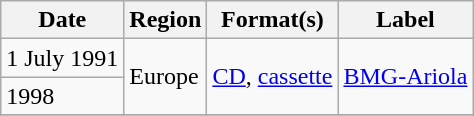<table class="wikitable">
<tr>
<th align="center">Date</th>
<th align="center">Region</th>
<th align="center">Format(s)</th>
<th align="center">Label</th>
</tr>
<tr>
<td align="left">1 July 1991</td>
<td align="left" rowspan="2">Europe</td>
<td align="left" rowspan="2"><a href='#'>CD</a>, <a href='#'>cassette</a></td>
<td align="left" rowspan="2"><a href='#'>BMG-Ariola</a></td>
</tr>
<tr>
<td align="left">1998</td>
</tr>
<tr>
</tr>
</table>
